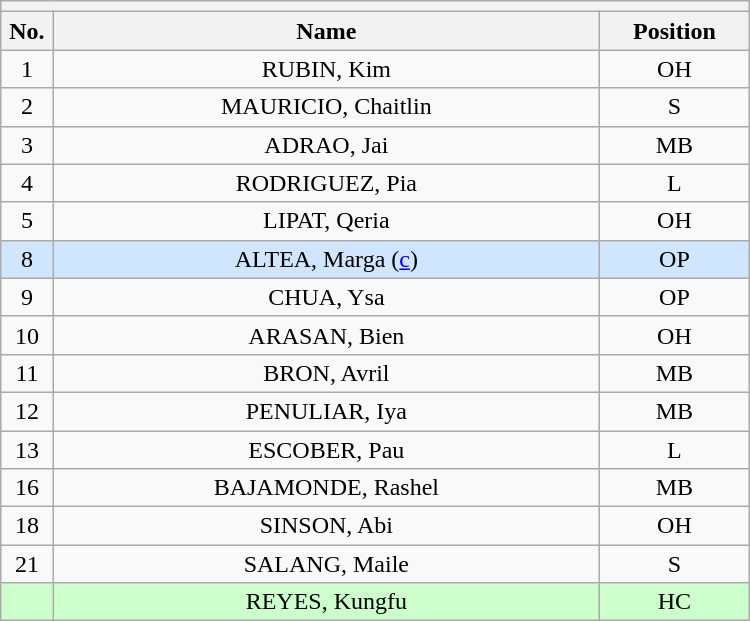<table class="wikitable mw-collapsible mw-collapsed" style="text-align:center; width:500px; border:none">
<tr>
<th style="text-align:center" colspan="3"></th>
</tr>
<tr>
<th style="width:7%">No.</th>
<th>Name</th>
<th style="width:20%">Position</th>
</tr>
<tr>
<td>1</td>
<td>RUBIN, Kim</td>
<td>OH</td>
</tr>
<tr>
<td>2</td>
<td>MAURICIO, Chaitlin</td>
<td>S</td>
</tr>
<tr>
<td>3</td>
<td>ADRAO, Jai</td>
<td>MB</td>
</tr>
<tr>
<td>4</td>
<td>RODRIGUEZ, Pia</td>
<td>L</td>
</tr>
<tr>
<td>5</td>
<td>LIPAT, Qeria</td>
<td>OH</td>
</tr>
<tr bgcolor=#D0E6FF>
<td>8</td>
<td>ALTEA, Marga (<a href='#'>c</a>)</td>
<td>OP</td>
</tr>
<tr>
<td>9</td>
<td>CHUA, Ysa</td>
<td>OP</td>
</tr>
<tr>
<td>10</td>
<td>ARASAN, Bien</td>
<td>OH</td>
</tr>
<tr>
<td>11</td>
<td>BRON, Avril</td>
<td>MB</td>
</tr>
<tr>
<td>12</td>
<td>PENULIAR, Iya</td>
<td>MB</td>
</tr>
<tr>
<td>13</td>
<td>ESCOBER, Pau</td>
<td>L</td>
</tr>
<tr>
<td>16</td>
<td>BAJAMONDE, Rashel</td>
<td>MB</td>
</tr>
<tr>
<td>18</td>
<td>SINSON, Abi</td>
<td>OH</td>
</tr>
<tr>
<td>21</td>
<td>SALANG, Maile</td>
<td>S</td>
</tr>
<tr bgcolor=#CCFFCC>
<td></td>
<td>REYES, Kungfu</td>
<td>HC</td>
</tr>
</table>
